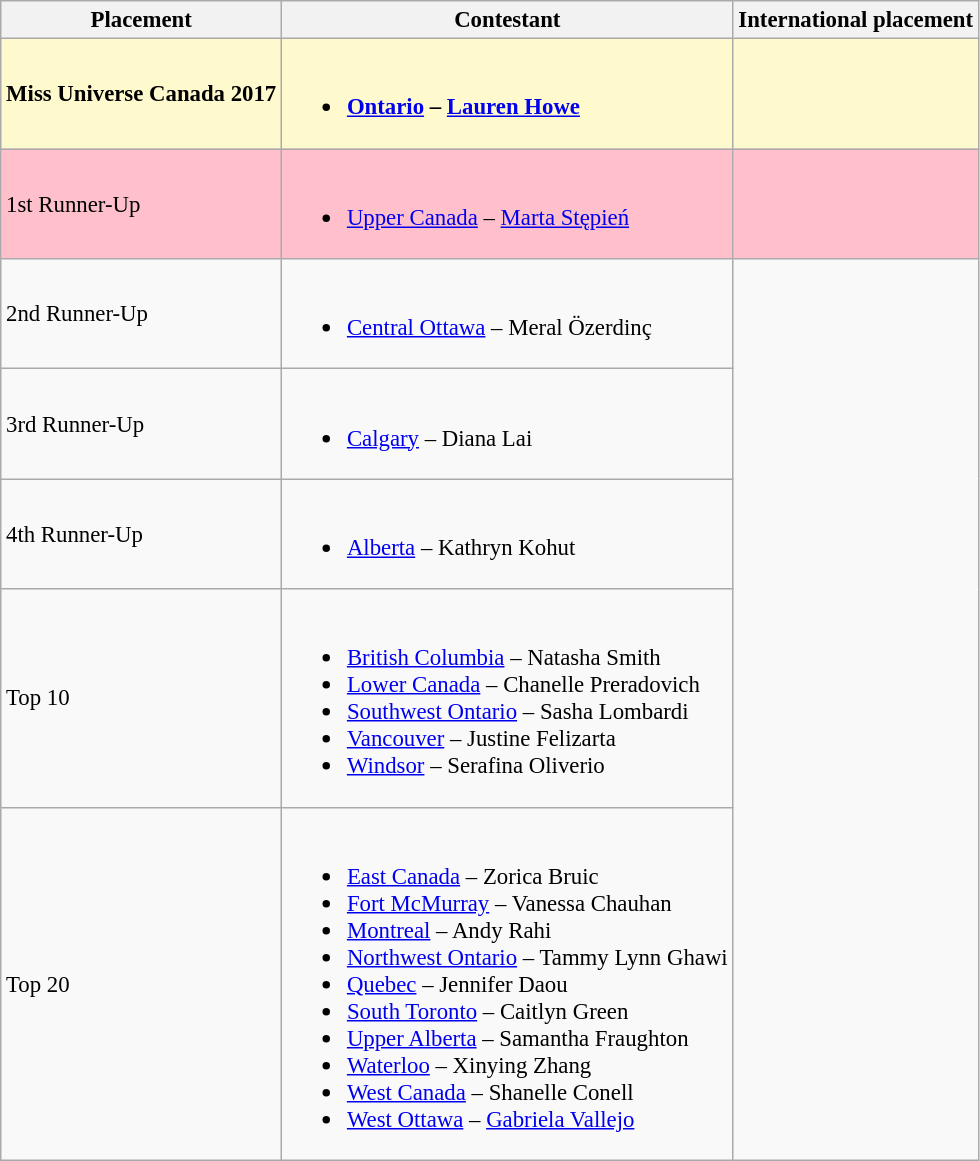<table class="wikitable sortable" style="font-size: 95%;">
<tr>
<th>Placement</th>
<th>Contestant</th>
<th>International placement</th>
</tr>
<tr style="background:#FFFACD;">
<td><strong>Miss Universe Canada 2017</strong></td>
<td><br><ul><li><strong><a href='#'>Ontario</a> – <a href='#'>Lauren Howe</a></strong></li></ul></td>
<td></td>
</tr>
<tr style="background:pink;">
<td>1st Runner-Up</td>
<td><br><ul><li><a href='#'>Upper Canada</a> – <a href='#'>Marta Stępień</a></li></ul></td>
<td></td>
</tr>
<tr>
<td>2nd Runner-Up</td>
<td><br><ul><li><a href='#'>Central Ottawa</a> – Meral Özerdinç</li></ul></td>
</tr>
<tr>
<td>3rd Runner-Up</td>
<td><br><ul><li><a href='#'>Calgary</a> – Diana Lai</li></ul></td>
</tr>
<tr>
<td>4th Runner-Up</td>
<td><br><ul><li><a href='#'>Alberta</a> – Kathryn Kohut</li></ul></td>
</tr>
<tr>
<td>Top 10</td>
<td><br><ul><li><a href='#'>British Columbia</a> – Natasha Smith</li><li><a href='#'>Lower Canada</a> – Chanelle Preradovich</li><li><a href='#'>Southwest Ontario</a> – Sasha Lombardi</li><li><a href='#'>Vancouver</a> – Justine Felizarta</li><li><a href='#'>Windsor</a> – Serafina Oliverio</li></ul></td>
</tr>
<tr>
<td>Top 20</td>
<td><br><ul><li><a href='#'>East Canada</a> – Zorica Bruic</li><li><a href='#'>Fort McMurray</a> – Vanessa Chauhan</li><li><a href='#'>Montreal</a> – Andy Rahi</li><li><a href='#'>Northwest Ontario</a> – Tammy Lynn Ghawi</li><li><a href='#'>Quebec</a> – Jennifer Daou</li><li><a href='#'>South Toronto</a> – Caitlyn Green</li><li><a href='#'>Upper Alberta</a> – Samantha Fraughton</li><li><a href='#'>Waterloo</a> – Xinying Zhang</li><li><a href='#'>West Canada</a> – Shanelle Conell</li><li><a href='#'>West Ottawa</a> – <a href='#'>Gabriela Vallejo</a></li></ul></td>
</tr>
</table>
